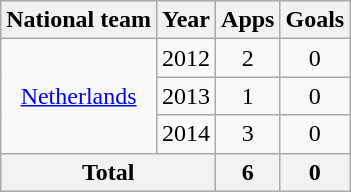<table class="wikitable" style="text-align:center">
<tr>
<th>National team</th>
<th>Year</th>
<th>Apps</th>
<th>Goals</th>
</tr>
<tr>
<td rowspan="3"><a href='#'>Netherlands</a></td>
<td>2012</td>
<td>2</td>
<td>0</td>
</tr>
<tr>
<td>2013</td>
<td>1</td>
<td>0</td>
</tr>
<tr>
<td>2014</td>
<td>3</td>
<td>0</td>
</tr>
<tr>
<th colspan="2">Total</th>
<th>6</th>
<th>0</th>
</tr>
</table>
